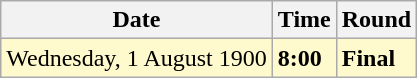<table class="wikitable">
<tr>
<th>Date</th>
<th>Time</th>
<th>Round</th>
</tr>
<tr style=background:lemonchiffon>
<td>Wednesday, 1 August 1900</td>
<td><strong>8:00</strong></td>
<td><strong>Final</strong></td>
</tr>
</table>
